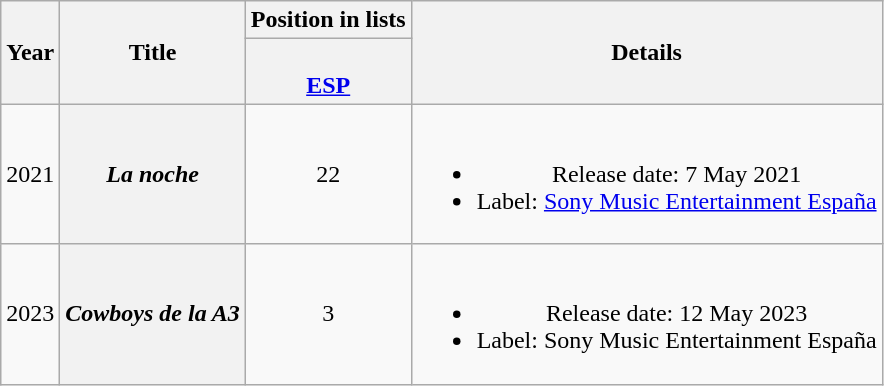<table class="wikitable plainrowheaders" style="text-align:center;">
<tr>
<th rowspan="2" scope="col">Year</th>
<th rowspan="2">Title</th>
<th>Position in lists</th>
<th rowspan="2" scope="col">Details</th>
</tr>
<tr>
<th><br><a href='#'>ESP</a></th>
</tr>
<tr>
<td>2021</td>
<th scope="row"><em>La noche</em></th>
<td>22</td>
<td><br><ul><li>Release date: 7 May 2021</li><li>Label: <a href='#'>Sony Music Entertainment España</a></li></ul></td>
</tr>
<tr>
<td>2023</td>
<th scope="row"><em>Cowboys de la A3</em></th>
<td>3</td>
<td><br><ul><li>Release date: 12 May 2023</li><li>Label: Sony Music Entertainment España</li></ul></td>
</tr>
</table>
